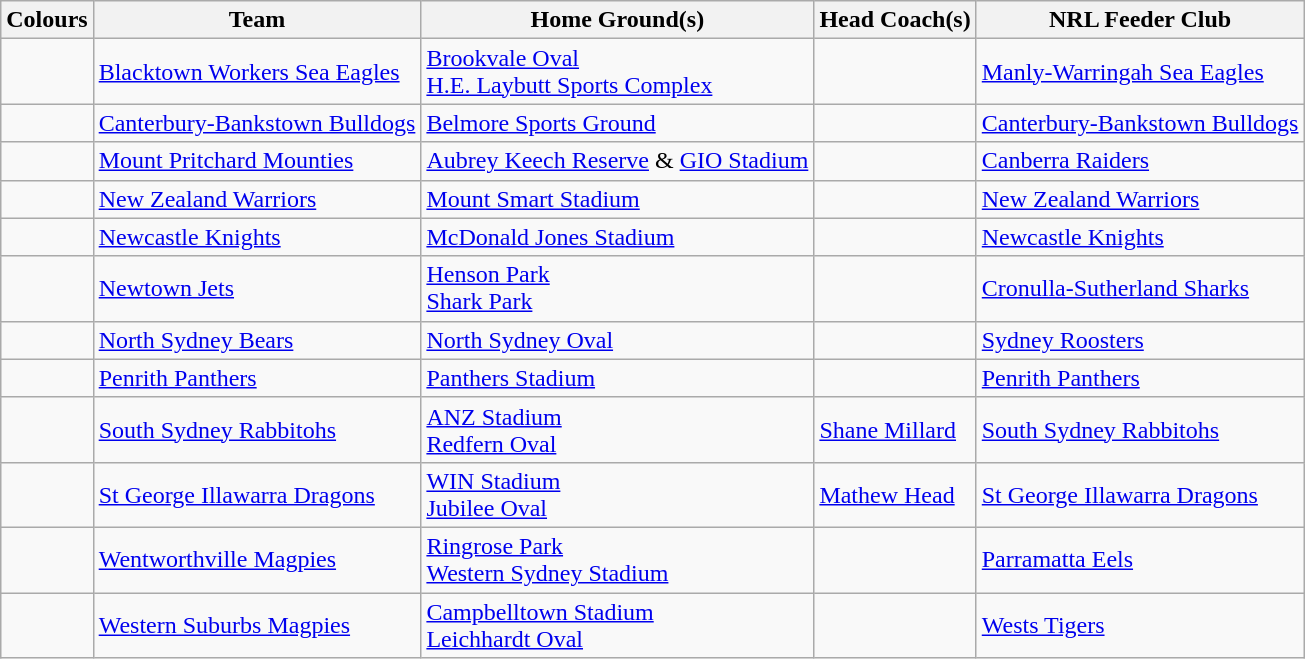<table class="wikitable">
<tr>
<th>Colours</th>
<th>Team</th>
<th>Home Ground(s)</th>
<th>Head Coach(s)</th>
<th>NRL Feeder Club</th>
</tr>
<tr>
<td></td>
<td><a href='#'>Blacktown Workers Sea Eagles</a></td>
<td><a href='#'>Brookvale Oval</a><br><a href='#'>H.E. Laybutt Sports Complex</a></td>
<td></td>
<td> <a href='#'>Manly-Warringah Sea Eagles</a></td>
</tr>
<tr>
<td></td>
<td><a href='#'>Canterbury-Bankstown Bulldogs</a></td>
<td><a href='#'>Belmore Sports Ground</a></td>
<td></td>
<td> <a href='#'>Canterbury-Bankstown Bulldogs</a></td>
</tr>
<tr>
<td></td>
<td><a href='#'>Mount Pritchard Mounties</a></td>
<td><a href='#'>Aubrey Keech Reserve</a> & <a href='#'>GIO Stadium</a></td>
<td></td>
<td> <a href='#'>Canberra Raiders</a></td>
</tr>
<tr>
<td></td>
<td><a href='#'>New Zealand Warriors</a></td>
<td><a href='#'>Mount Smart Stadium</a></td>
<td></td>
<td> <a href='#'>New Zealand Warriors</a></td>
</tr>
<tr>
<td></td>
<td><a href='#'>Newcastle Knights</a></td>
<td><a href='#'>McDonald Jones Stadium</a></td>
<td></td>
<td> <a href='#'>Newcastle Knights</a></td>
</tr>
<tr>
<td></td>
<td><a href='#'>Newtown Jets</a></td>
<td><a href='#'>Henson Park</a><br><a href='#'>Shark Park</a></td>
<td></td>
<td> <a href='#'>Cronulla-Sutherland Sharks</a></td>
</tr>
<tr>
<td></td>
<td><a href='#'>North Sydney Bears</a></td>
<td><a href='#'>North Sydney Oval</a></td>
<td></td>
<td> <a href='#'>Sydney Roosters</a></td>
</tr>
<tr>
<td></td>
<td><a href='#'>Penrith Panthers</a></td>
<td><a href='#'>Panthers Stadium</a></td>
<td></td>
<td> <a href='#'>Penrith Panthers</a></td>
</tr>
<tr>
<td></td>
<td><a href='#'>South Sydney Rabbitohs</a></td>
<td><a href='#'>ANZ Stadium</a><br><a href='#'>Redfern Oval</a></td>
<td><a href='#'>Shane Millard</a></td>
<td> <a href='#'>South Sydney Rabbitohs</a></td>
</tr>
<tr>
<td></td>
<td><a href='#'>St George Illawarra Dragons</a></td>
<td><a href='#'>WIN Stadium</a><br><a href='#'>Jubilee Oval</a></td>
<td><a href='#'>Mathew Head</a></td>
<td> <a href='#'>St George Illawarra Dragons</a></td>
</tr>
<tr>
<td></td>
<td><a href='#'>Wentworthville Magpies</a></td>
<td><a href='#'>Ringrose Park</a><br><a href='#'>Western Sydney Stadium</a></td>
<td></td>
<td> <a href='#'>Parramatta Eels</a></td>
</tr>
<tr>
<td></td>
<td><a href='#'>Western Suburbs Magpies</a></td>
<td><a href='#'>Campbelltown Stadium</a><br><a href='#'>Leichhardt Oval</a></td>
<td></td>
<td> <a href='#'>Wests Tigers</a></td>
</tr>
</table>
